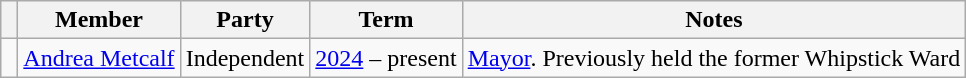<table class="wikitable" style="text-align:center">
<tr>
<th></th>
<th>Member</th>
<th>Party</th>
<th>Term</th>
<th>Notes</th>
</tr>
<tr>
<td> </td>
<td><a href='#'>Andrea Metcalf</a></td>
<td>Independent</td>
<td><a href='#'>2024</a>  – present</td>
<td><a href='#'>Mayor</a>. Previously held the former Whipstick Ward</td>
</tr>
</table>
